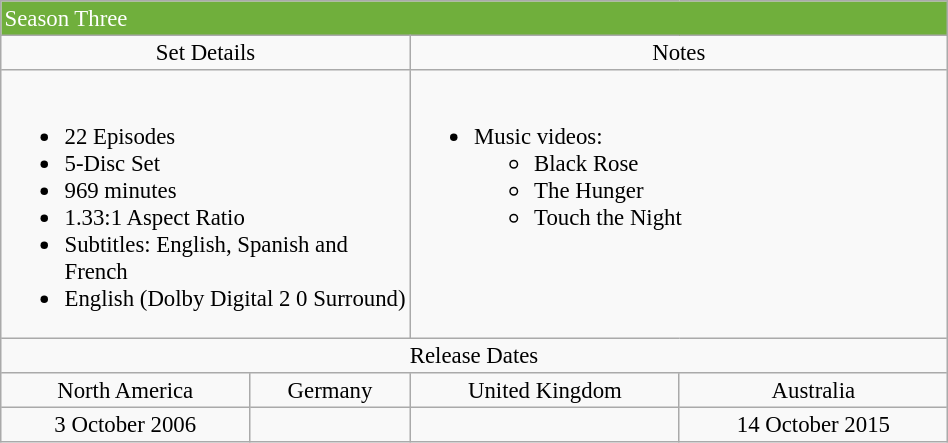<table border="2" cellpadding="2" cellspacing="0"  style="margin:0 1em 0 0; background:#f9f9f9; border:1px #aaa solid; border-collapse:collapse; font-size:95%; width:50%;">
<tr style="color:#fff; background:#70af3c;">
<td colspan="4">Season Three</td>
</tr>
<tr style="text-align:center;">
<td style="width:300px;" colspan="2">Set Details</td>
<td style="width:300px; " colspan="3">Notes</td>
</tr>
<tr valign="top">
<td colspan="2"  style="text-align:left;"><br><ul><li>22 Episodes</li><li>5-Disc Set</li><li>969 minutes</li><li>1.33:1 Aspect Ratio</li><li>Subtitles: English, Spanish and French</li><li>English (Dolby Digital 2 0 Surround)</li></ul></td>
<td colspan="2"  style="text-align:left; width:400px;"><br><ul><li>Music videos:<ul><li>Black Rose</li><li>The Hunger</li><li>Touch the Night</li></ul></li></ul></td>
</tr>
<tr>
<td colspan="4" style="text-align:center;">Release Dates</td>
</tr>
<tr style="text-align:center;">
<td>North America</td>
<td>Germany</td>
<td>United Kingdom</td>
<td>Australia</td>
</tr>
<tr>
<td style="text-align:center;">3 October 2006</td>
<td></td>
<td></td>
<td style="text-align:center;">14 October 2015</td>
</tr>
</table>
